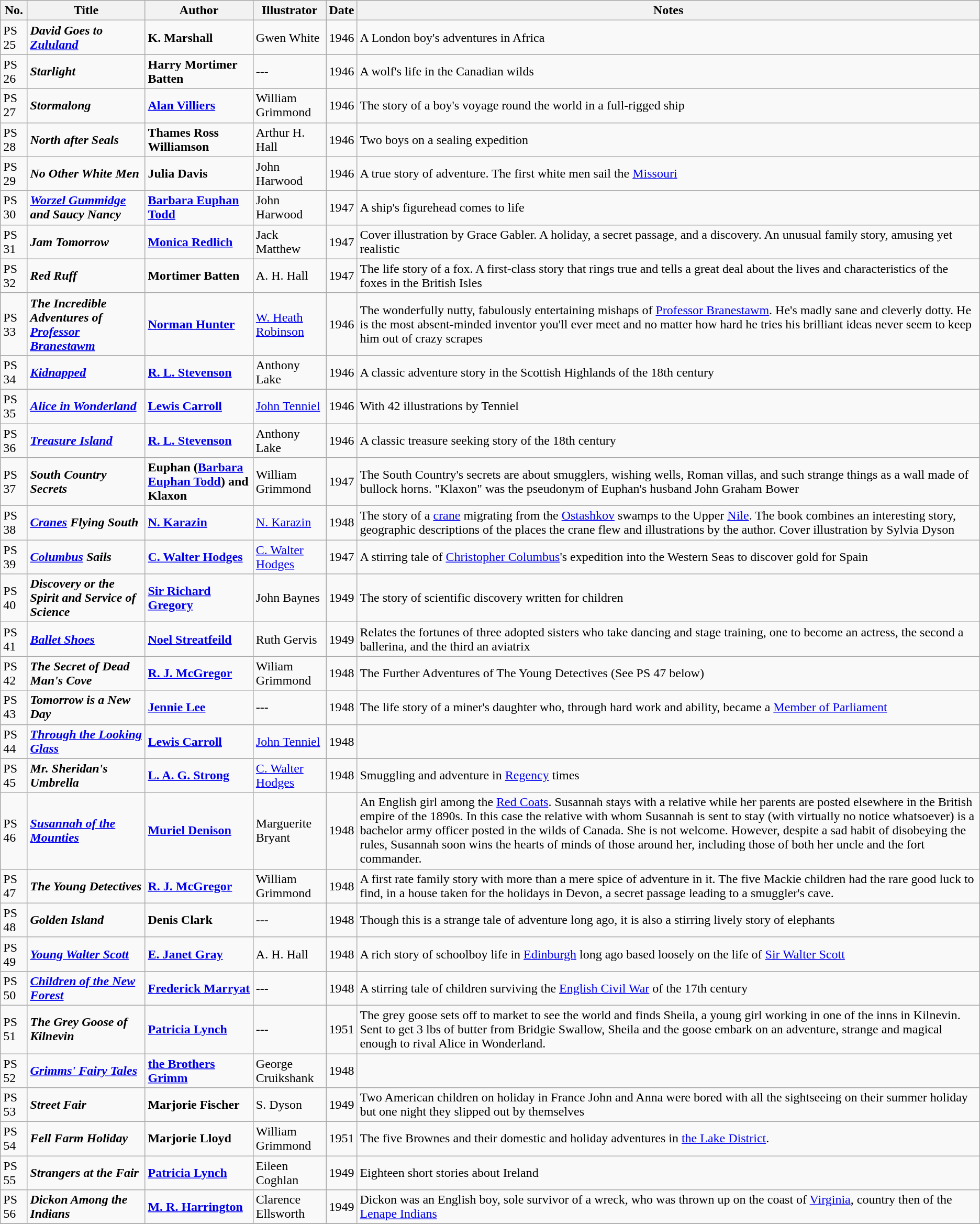<table class="wikitable sortable">
<tr>
<th>No.</th>
<th>Title</th>
<th>Author</th>
<th>Illustrator</th>
<th>Date</th>
<th>Notes</th>
</tr>
<tr>
<td>PS 25</td>
<td><strong><em>David Goes to <a href='#'>Zululand</a></em></strong></td>
<td><strong>K. Marshall</strong></td>
<td>Gwen White</td>
<td>1946</td>
<td>A London boy's adventures in Africa</td>
</tr>
<tr>
<td>PS 26</td>
<td><strong><em>Starlight</em></strong></td>
<td><strong>Harry Mortimer Batten</strong></td>
<td>---</td>
<td>1946</td>
<td>A wolf's life in the Canadian wilds</td>
</tr>
<tr>
<td>PS 27</td>
<td><strong><em>Stormalong</em></strong></td>
<td><strong><a href='#'>Alan Villiers</a></strong></td>
<td>William Grimmond</td>
<td>1946</td>
<td>The story of a boy's voyage round the world in a full-rigged ship</td>
</tr>
<tr>
<td>PS 28</td>
<td><strong><em>North after Seals</em></strong></td>
<td><strong>Thames Ross Williamson</strong></td>
<td>Arthur H. Hall</td>
<td>1946</td>
<td>Two boys on a sealing expedition</td>
</tr>
<tr>
<td>PS 29</td>
<td><strong><em>No Other White Men</em></strong></td>
<td><strong>Julia Davis</strong></td>
<td>John Harwood</td>
<td>1946</td>
<td>A true story of adventure. The first white men sail the <a href='#'>Missouri</a></td>
</tr>
<tr>
<td>PS 30</td>
<td><strong><em><a href='#'>Worzel Gummidge</a> and Saucy Nancy</em></strong></td>
<td><strong><a href='#'>Barbara Euphan Todd</a></strong></td>
<td>John Harwood</td>
<td>1947</td>
<td>A ship's figurehead comes to life</td>
</tr>
<tr>
<td>PS 31</td>
<td><strong><em>Jam Tomorrow</em></strong></td>
<td><strong><a href='#'>Monica Redlich</a></strong></td>
<td>Jack Matthew</td>
<td>1947</td>
<td>Cover illustration by Grace Gabler. A holiday, a secret passage, and a discovery. An unusual family story, amusing yet realistic</td>
</tr>
<tr>
<td>PS 32</td>
<td><strong><em>Red Ruff</em></strong></td>
<td><strong>Mortimer Batten</strong></td>
<td>A. H. Hall</td>
<td>1947</td>
<td>The life story of a fox. A first-class story that rings true and tells a great deal about the lives and characteristics of the foxes in the British Isles</td>
</tr>
<tr>
<td>PS 33</td>
<td><strong><em>The Incredible Adventures of <a href='#'>Professor Branestawm</a></em></strong></td>
<td><strong><a href='#'>Norman Hunter</a></strong></td>
<td><a href='#'>W. Heath Robinson</a></td>
<td>1946</td>
<td>The wonderfully nutty, fabulously entertaining mishaps of <a href='#'>Professor Branestawm</a>. He's madly sane and cleverly dotty. He is the most absent-minded inventor you'll ever meet and no matter how hard he tries his brilliant ideas never seem to keep him out of crazy scrapes</td>
</tr>
<tr>
<td>PS 34</td>
<td><strong><em><a href='#'>Kidnapped</a></em></strong></td>
<td><strong><a href='#'>R. L. Stevenson</a></strong></td>
<td>Anthony Lake</td>
<td>1946</td>
<td>A classic adventure story in the Scottish Highlands of the 18th century</td>
</tr>
<tr>
<td>PS 35</td>
<td><strong><em><a href='#'>Alice in Wonderland</a></em></strong></td>
<td><strong><a href='#'>Lewis Carroll</a></strong></td>
<td><a href='#'>John Tenniel</a></td>
<td>1946</td>
<td>With 42 illustrations by Tenniel</td>
</tr>
<tr>
<td>PS 36</td>
<td><strong><em><a href='#'>Treasure Island</a></em></strong></td>
<td><strong><a href='#'>R. L. Stevenson</a></strong></td>
<td>Anthony Lake</td>
<td>1946</td>
<td>A classic treasure seeking story of the 18th century</td>
</tr>
<tr>
<td>PS 37</td>
<td><strong><em>South Country Secrets</em></strong></td>
<td><strong>Euphan (<a href='#'>Barbara Euphan Todd</a>) and Klaxon</strong></td>
<td>William Grimmond</td>
<td>1947</td>
<td>The South Country's secrets are about smugglers, wishing wells, Roman villas, and such strange things as a wall made of bullock horns. "Klaxon" was the pseudonym of Euphan's husband John Graham Bower</td>
</tr>
<tr>
<td>PS 38</td>
<td><strong><em><a href='#'>Cranes</a> Flying South</em></strong></td>
<td><strong><a href='#'>N. Karazin</a></strong></td>
<td><a href='#'>N. Karazin</a></td>
<td>1948</td>
<td>The story of a <a href='#'>crane</a> migrating from the <a href='#'>Ostashkov</a> swamps to the Upper <a href='#'>Nile</a>. The book combines an interesting story, geographic descriptions of the places the crane flew and illustrations by the author. Cover illustration by Sylvia Dyson</td>
</tr>
<tr>
<td>PS 39</td>
<td><strong><em><a href='#'>Columbus</a> Sails</em></strong></td>
<td><strong><a href='#'>C. Walter Hodges</a></strong></td>
<td><a href='#'>C. Walter Hodges</a></td>
<td>1947</td>
<td>A stirring tale of <a href='#'>Christopher Columbus</a>'s expedition into the Western Seas to discover gold for Spain</td>
</tr>
<tr>
<td>PS 40</td>
<td><strong><em>Discovery or the Spirit and Service of Science</em></strong></td>
<td><strong><a href='#'>Sir Richard Gregory</a></strong></td>
<td>John Baynes</td>
<td>1949</td>
<td>The story of scientific discovery written for children</td>
</tr>
<tr>
<td>PS 41</td>
<td><strong><em><a href='#'>Ballet Shoes</a></em></strong></td>
<td><strong><a href='#'>Noel Streatfeild</a></strong></td>
<td>Ruth Gervis</td>
<td>1949</td>
<td>Relates the fortunes of three adopted sisters who take dancing and stage training, one to become an actress, the second a ballerina, and the third an aviatrix</td>
</tr>
<tr>
<td>PS 42</td>
<td><strong><em>The Secret of Dead Man's Cove</em></strong></td>
<td><strong><a href='#'>R. J. McGregor</a></strong></td>
<td>Wiliam Grimmond</td>
<td>1948</td>
<td>The Further Adventures of The Young Detectives (See PS 47 below)</td>
</tr>
<tr>
<td>PS 43</td>
<td><strong><em>Tomorrow is a New Day</em></strong></td>
<td><strong><a href='#'>Jennie Lee</a></strong></td>
<td>---</td>
<td>1948</td>
<td>The life story of a miner's daughter who, through hard work and ability, became a <a href='#'>Member of Parliament</a></td>
</tr>
<tr>
<td>PS 44</td>
<td><strong><em><a href='#'>Through the Looking Glass</a></em></strong></td>
<td><strong><a href='#'>Lewis Carroll</a></strong></td>
<td><a href='#'>John Tenniel</a></td>
<td>1948</td>
<td></td>
</tr>
<tr>
<td>PS 45</td>
<td><strong><em>Mr. Sheridan's Umbrella</em></strong></td>
<td><strong><a href='#'>L. A. G. Strong</a></strong></td>
<td><a href='#'>C. Walter Hodges</a></td>
<td>1948</td>
<td>Smuggling and adventure in <a href='#'>Regency</a> times</td>
</tr>
<tr>
<td>PS 46</td>
<td><strong><em><a href='#'>Susannah of the Mounties</a></em></strong></td>
<td><strong><a href='#'>Muriel Denison</a></strong></td>
<td>Marguerite Bryant</td>
<td>1948</td>
<td>An English girl among the <a href='#'>Red Coats</a>. Susannah stays with a relative while her parents are posted elsewhere in the British empire of the 1890s. In this case the relative with whom Susannah is sent to stay (with virtually no notice whatsoever) is a bachelor army officer posted in the wilds of Canada. She is not welcome.  However, despite a sad habit of disobeying the rules, Susannah soon wins the hearts of minds of those around her, including those of both her uncle and the fort commander.</td>
</tr>
<tr>
<td>PS 47</td>
<td><strong><em>The Young Detectives</em></strong></td>
<td><strong><a href='#'>R. J. McGregor</a></strong></td>
<td>William Grimmond</td>
<td>1948</td>
<td>A first rate family story with more than a mere spice of adventure in it. The five Mackie children had the rare good luck to find, in a house taken for the holidays in Devon, a secret passage leading to a smuggler's cave.</td>
</tr>
<tr>
<td>PS 48</td>
<td><strong><em>Golden Island</em></strong></td>
<td><strong>Denis Clark</strong></td>
<td>---</td>
<td>1948</td>
<td>Though this is a strange tale of adventure long ago, it is also a stirring lively story of elephants</td>
</tr>
<tr>
<td>PS 49</td>
<td><strong><em><a href='#'>Young Walter Scott</a></em></strong></td>
<td><strong><a href='#'>E. Janet Gray</a></strong></td>
<td>A. H. Hall</td>
<td>1948</td>
<td>A rich story of schoolboy life in <a href='#'>Edinburgh</a> long ago based loosely on the life of <a href='#'>Sir Walter Scott</a></td>
</tr>
<tr>
<td>PS 50</td>
<td><strong><em><a href='#'>Children of the New Forest</a></em></strong></td>
<td><strong><a href='#'>Frederick Marryat</a></strong></td>
<td>---</td>
<td>1948</td>
<td>A stirring tale of children surviving the <a href='#'>English Civil War</a> of the 17th century</td>
</tr>
<tr>
<td>PS 51</td>
<td><strong><em>The Grey Goose of Kilnevin</em></strong></td>
<td><strong><a href='#'>Patricia Lynch</a></strong></td>
<td>---</td>
<td>1951</td>
<td>The grey goose sets off to market to see the world and finds Sheila, a young girl working in one of the inns in Kilnevin. Sent to get 3 lbs of butter from Bridgie Swallow, Sheila and the goose embark on an adventure, strange and magical enough to rival Alice in Wonderland.</td>
</tr>
<tr>
<td>PS 52</td>
<td><strong><em><a href='#'>Grimms' Fairy Tales</a></em></strong></td>
<td><strong><a href='#'>the Brothers Grimm</a></strong></td>
<td>George Cruikshank</td>
<td>1948</td>
</tr>
<tr>
<td>PS 53</td>
<td><strong><em>Street Fair</em></strong></td>
<td><strong>Marjorie Fischer</strong></td>
<td>S. Dyson</td>
<td>1949</td>
<td>Two American children on holiday in France John and Anna were bored with all the sightseeing on their summer holiday but one night they slipped out by themselves</td>
</tr>
<tr>
<td>PS 54</td>
<td><strong><em>Fell Farm Holiday</em></strong></td>
<td><strong>Marjorie Lloyd</strong></td>
<td>William Grimmond</td>
<td>1951</td>
<td>The five Brownes and their domestic and holiday adventures in <a href='#'>the Lake District</a>.</td>
</tr>
<tr>
<td>PS 55</td>
<td><strong><em>Strangers at the Fair</em></strong></td>
<td><strong><a href='#'>Patricia Lynch</a></strong></td>
<td>Eileen Coghlan</td>
<td>1949</td>
<td>Eighteen short stories about Ireland</td>
</tr>
<tr>
<td>PS 56</td>
<td><strong><em>Dickon Among the Indians</em></strong></td>
<td><strong><a href='#'>M. R. Harrington</a></strong></td>
<td>Clarence Ellsworth</td>
<td>1949</td>
<td>Dickon was an English boy, sole survivor of a wreck, who was thrown up on the coast of <a href='#'>Virginia</a>, country then of the <a href='#'>Lenape Indians</a></td>
</tr>
<tr>
</tr>
</table>
